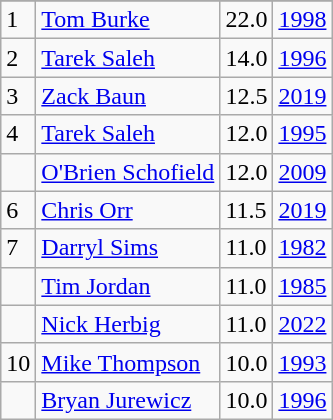<table class="wikitable">
<tr>
</tr>
<tr>
<td>1</td>
<td><a href='#'>Tom Burke</a></td>
<td>22.0</td>
<td><a href='#'>1998</a></td>
</tr>
<tr>
<td>2</td>
<td><a href='#'>Tarek Saleh</a></td>
<td>14.0</td>
<td><a href='#'>1996</a></td>
</tr>
<tr>
<td>3</td>
<td><a href='#'>Zack Baun</a></td>
<td>12.5</td>
<td><a href='#'>2019</a></td>
</tr>
<tr>
<td>4</td>
<td><a href='#'>Tarek Saleh</a></td>
<td>12.0</td>
<td><a href='#'>1995</a></td>
</tr>
<tr>
<td></td>
<td><a href='#'>O'Brien Schofield</a></td>
<td>12.0</td>
<td><a href='#'>2009</a></td>
</tr>
<tr>
<td>6</td>
<td><a href='#'>Chris Orr</a></td>
<td>11.5</td>
<td><a href='#'>2019</a></td>
</tr>
<tr>
<td>7</td>
<td><a href='#'>Darryl Sims</a></td>
<td>11.0</td>
<td><a href='#'>1982</a></td>
</tr>
<tr>
<td></td>
<td><a href='#'>Tim Jordan</a></td>
<td>11.0</td>
<td><a href='#'>1985</a></td>
</tr>
<tr>
<td></td>
<td><a href='#'>Nick Herbig</a></td>
<td>11.0</td>
<td><a href='#'>2022</a></td>
</tr>
<tr>
<td>10</td>
<td><a href='#'>Mike Thompson</a></td>
<td>10.0</td>
<td><a href='#'>1993</a></td>
</tr>
<tr>
<td></td>
<td><a href='#'>Bryan Jurewicz</a></td>
<td>10.0</td>
<td><a href='#'>1996</a></td>
</tr>
</table>
